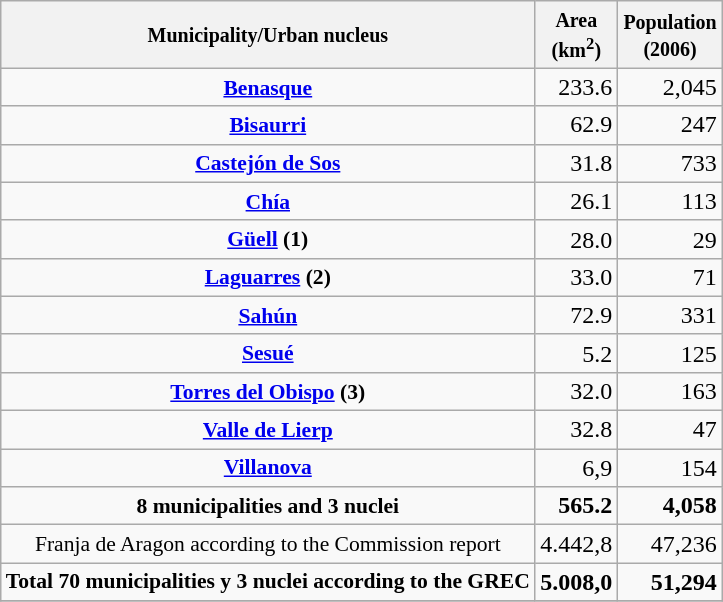<table class="wikitable" align="right" style="text-align:center; border:5">
<tr>
<th><small>Municipality/Urban nucleus</small></th>
<th><small>Area<br>(km<sup>2</sup>)</small></th>
<th><small>Population<br>(2006)</small></th>
</tr>
<tr>
<td style="font-size: 90%;"><strong><a href='#'>Benasque</a></strong></td>
<td align="right">233.6</td>
<td align="right">2,045</td>
</tr>
<tr>
<td style="font-size: 90%;"><strong><a href='#'>Bisaurri</a></strong></td>
<td align="right">62.9</td>
<td align="right">247</td>
</tr>
<tr>
<td style="font-size: 90%;"><strong><a href='#'>Castejón de Sos</a></strong></td>
<td align="right">31.8</td>
<td align="right">733</td>
</tr>
<tr>
<td style="font-size: 90%;"><strong><a href='#'>Chía</a></strong></td>
<td align="right">26.1</td>
<td align="right">113</td>
</tr>
<tr>
<td style="font-size: 90%;"><strong><a href='#'>Güell</a> (1)</strong></td>
<td align="right">28.0</td>
<td align="right">29</td>
</tr>
<tr>
<td style="font-size: 90%;"><strong><a href='#'>Laguarres</a> (2)</strong></td>
<td align="right">33.0</td>
<td align="right">71</td>
</tr>
<tr>
<td style="font-size: 90%;"><strong><a href='#'>Sahún</a></strong></td>
<td align="right">72.9</td>
<td align="right">331</td>
</tr>
<tr>
<td style="font-size: 90%;"><strong><a href='#'>Sesué</a></strong></td>
<td align="right">5.2</td>
<td align="right">125</td>
</tr>
<tr>
<td style="font-size: 90%;"><strong><a href='#'>Torres del Obispo</a> (3)</strong></td>
<td align="right">32.0</td>
<td align="right">163</td>
</tr>
<tr>
<td style="font-size: 90%;"><strong><a href='#'>Valle de Lierp</a></strong></td>
<td align="right">32.8</td>
<td align="right">47</td>
</tr>
<tr>
<td style="font-size: 90%;"><strong><a href='#'>Villanova</a></strong></td>
<td align="right">6,9</td>
<td align="right">154</td>
</tr>
<tr>
<td style="font-size: 90%;"><strong>8 municipalities and 3 nuclei</strong></td>
<td align="right"><strong>565.2</strong></td>
<td align="right"><strong>4,058</strong></td>
</tr>
<tr>
<td style="font-size: 90%;">Franja de Aragon according to the Commission report</td>
<td align="right">4.442,8</td>
<td align="right">47,236</td>
</tr>
<tr>
<td style="font-size: 90%;"><strong>Total 70 municipalities y 3 nuclei according to the GREC</strong></td>
<td align="right"><strong>5.008,0</strong></td>
<td align="right"><strong>51,294</strong></td>
</tr>
<tr>
</tr>
</table>
